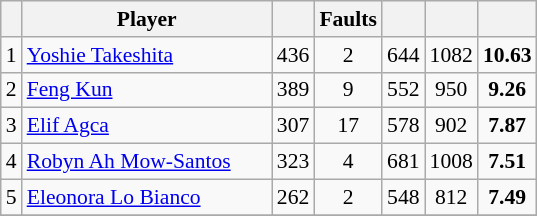<table class="wikitable sortable" style=font-size:90%>
<tr>
<th></th>
<th width=160>Player</th>
<th width=20></th>
<th width=20>Faults</th>
<th width=20></th>
<th width=20></th>
<th width=20></th>
</tr>
<tr>
<td align=center>1</td>
<td> <a href='#'>Yoshie Takeshita</a></td>
<td align=center>436</td>
<td align=center>2</td>
<td align=center>644</td>
<td align=center>1082</td>
<td align=center><strong>10.63</strong></td>
</tr>
<tr>
<td align=center>2</td>
<td> <a href='#'>Feng Kun</a></td>
<td align=center>389</td>
<td align=center>9</td>
<td align=center>552</td>
<td align=center>950</td>
<td align=center><strong>9.26</strong></td>
</tr>
<tr>
<td align=center>3</td>
<td> <a href='#'>Elif Agca</a></td>
<td align=center>307</td>
<td align=center>17</td>
<td align=center>578</td>
<td align=center>902</td>
<td align=center><strong>7.87</strong></td>
</tr>
<tr>
<td align=center>4</td>
<td> <a href='#'>Robyn Ah Mow-Santos</a></td>
<td align=center>323</td>
<td align=center>4</td>
<td align=center>681</td>
<td align=center>1008</td>
<td align=center><strong>7.51</strong></td>
</tr>
<tr>
<td align=center>5</td>
<td> <a href='#'>Eleonora Lo Bianco</a></td>
<td align=center>262</td>
<td align=center>2</td>
<td align=center>548</td>
<td align=center>812</td>
<td align=center><strong>7.49</strong></td>
</tr>
<tr>
</tr>
</table>
